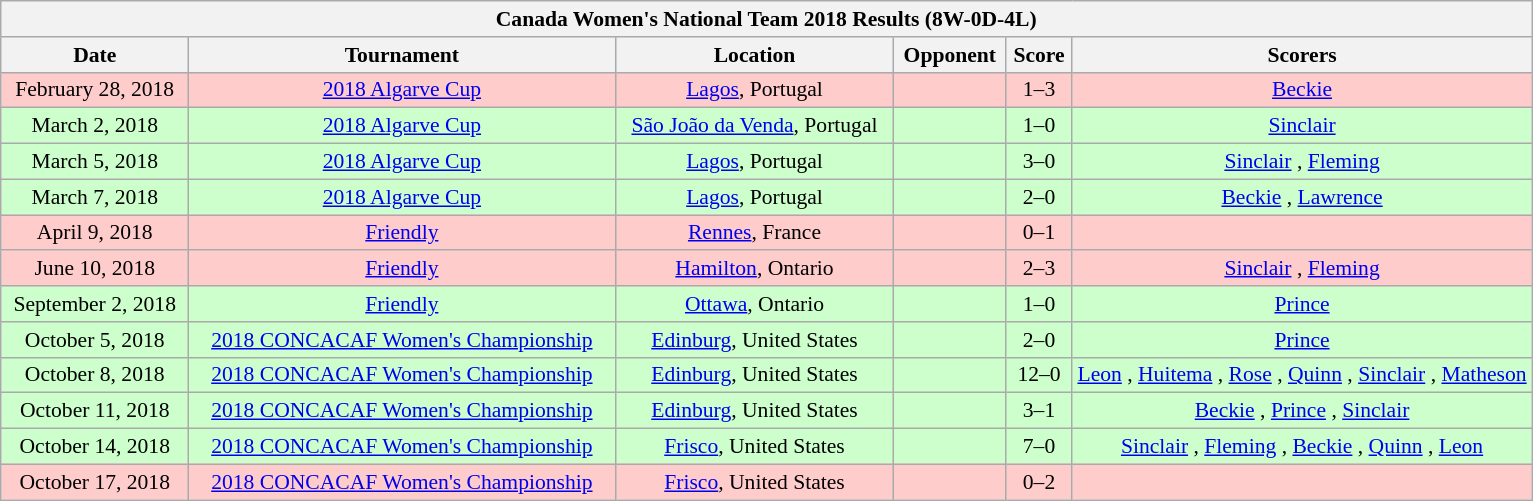<table class="wikitable collapsible collapsed" style="font-size:90%">
<tr>
<th colspan="6"><strong>Canada Women's National Team 2018 Results (8W-0D-4L)</strong></th>
</tr>
<tr>
<th>Date</th>
<th>Tournament</th>
<th>Location</th>
<th>Opponent</th>
<th>Score</th>
<th width=30%>Scorers</th>
</tr>
<tr style="background:#fcc;">
<td style="text-align: center;">February 28, 2018</td>
<td style="text-align: center;"><a href='#'>2018 Algarve Cup</a></td>
<td style="text-align: center;"><a href='#'>Lagos</a>, Portugal</td>
<td></td>
<td style="text-align: center;">1–3</td>
<td style="text-align: center;"><a href='#'>Beckie</a> </td>
</tr>
<tr style="background:#cfc;">
<td style="text-align: center;">March 2, 2018</td>
<td style="text-align: center;"><a href='#'>2018 Algarve Cup</a></td>
<td style="text-align: center;"><a href='#'>São João da Venda</a>, Portugal</td>
<td></td>
<td style="text-align: center;">1–0</td>
<td style="text-align: center;"><a href='#'>Sinclair</a> </td>
</tr>
<tr style="background:#cfc;">
<td style="text-align: center;">March 5, 2018</td>
<td style="text-align: center;"><a href='#'>2018 Algarve Cup</a></td>
<td style="text-align: center;"><a href='#'>Lagos</a>, Portugal</td>
<td></td>
<td style="text-align: center;">3–0</td>
<td style="text-align: center;"><a href='#'>Sinclair</a> , <a href='#'>Fleming</a> </td>
</tr>
<tr style="background:#cfc;">
<td style="text-align: center;">March 7, 2018</td>
<td style="text-align: center;"><a href='#'>2018 Algarve Cup</a></td>
<td style="text-align: center;"><a href='#'>Lagos</a>, Portugal</td>
<td></td>
<td style="text-align: center;">2–0</td>
<td style="text-align: center;"><a href='#'>Beckie</a> , <a href='#'>Lawrence</a> </td>
</tr>
<tr style="background:#fcc;">
<td style="text-align: center;">April 9, 2018</td>
<td style="text-align: center;"><a href='#'>Friendly</a></td>
<td style="text-align: center;"><a href='#'>Rennes</a>, France</td>
<td></td>
<td style="text-align: center;">0–1</td>
<td style="text-align: center;"></td>
</tr>
<tr style="background:#fcc;">
<td style="text-align: center;">June 10, 2018</td>
<td style="text-align: center;"><a href='#'>Friendly</a></td>
<td style="text-align: center;"><a href='#'>Hamilton</a>, Ontario</td>
<td></td>
<td style="text-align: center;">2–3</td>
<td style="text-align: center;"><a href='#'>Sinclair</a> , <a href='#'>Fleming</a> </td>
</tr>
<tr style="background:#cfc;">
<td style="text-align: center;">September 2, 2018</td>
<td style="text-align: center;"><a href='#'>Friendly</a></td>
<td style="text-align: center;"><a href='#'>Ottawa</a>, Ontario</td>
<td></td>
<td style="text-align: center;">1–0</td>
<td style="text-align: center;"><a href='#'>Prince</a> </td>
</tr>
<tr style="background:#cfc;">
<td style="text-align: center;">October 5, 2018</td>
<td style="text-align: center;"><a href='#'>2018 CONCACAF Women's Championship</a></td>
<td style="text-align: center;"><a href='#'>Edinburg</a>, United States</td>
<td></td>
<td style="text-align: center;">2–0</td>
<td style="text-align: center;"><a href='#'>Prince</a> </td>
</tr>
<tr style="background:#cfc;">
<td style="text-align: center;">October 8, 2018</td>
<td style="text-align: center;"><a href='#'>2018 CONCACAF Women's Championship</a></td>
<td style="text-align: center;"><a href='#'>Edinburg</a>, United States</td>
<td></td>
<td style="text-align: center;">12–0</td>
<td style="text-align: center;"><a href='#'>Leon</a> , <a href='#'>Huitema</a> , <a href='#'>Rose</a> , <a href='#'>Quinn</a> , <a href='#'>Sinclair</a> , <a href='#'>Matheson</a> </td>
</tr>
<tr style="background:#cfc;">
<td style="text-align: center;">October 11, 2018</td>
<td style="text-align: center;"><a href='#'>2018 CONCACAF Women's Championship</a></td>
<td style="text-align: center;"><a href='#'>Edinburg</a>, United States</td>
<td></td>
<td style="text-align: center;">3–1</td>
<td style="text-align: center;"><a href='#'>Beckie</a> , <a href='#'>Prince</a> , <a href='#'>Sinclair</a> </td>
</tr>
<tr style="background:#cfc;">
<td style="text-align: center;">October 14, 2018</td>
<td style="text-align: center;"><a href='#'>2018 CONCACAF Women's Championship</a></td>
<td style="text-align: center;"><a href='#'>Frisco</a>, United States</td>
<td></td>
<td style="text-align: center;">7–0</td>
<td style="text-align: center;"><a href='#'>Sinclair</a> , <a href='#'>Fleming</a> , <a href='#'>Beckie</a> , <a href='#'>Quinn</a> , <a href='#'>Leon</a> </td>
</tr>
<tr style="background:#fcc;">
<td style="text-align: center;">October 17, 2018</td>
<td style="text-align: center;"><a href='#'>2018 CONCACAF Women's Championship</a></td>
<td style="text-align: center;"><a href='#'>Frisco</a>, United States</td>
<td></td>
<td style="text-align: center;">0–2</td>
<td style="text-align: center;"></td>
</tr>
</table>
